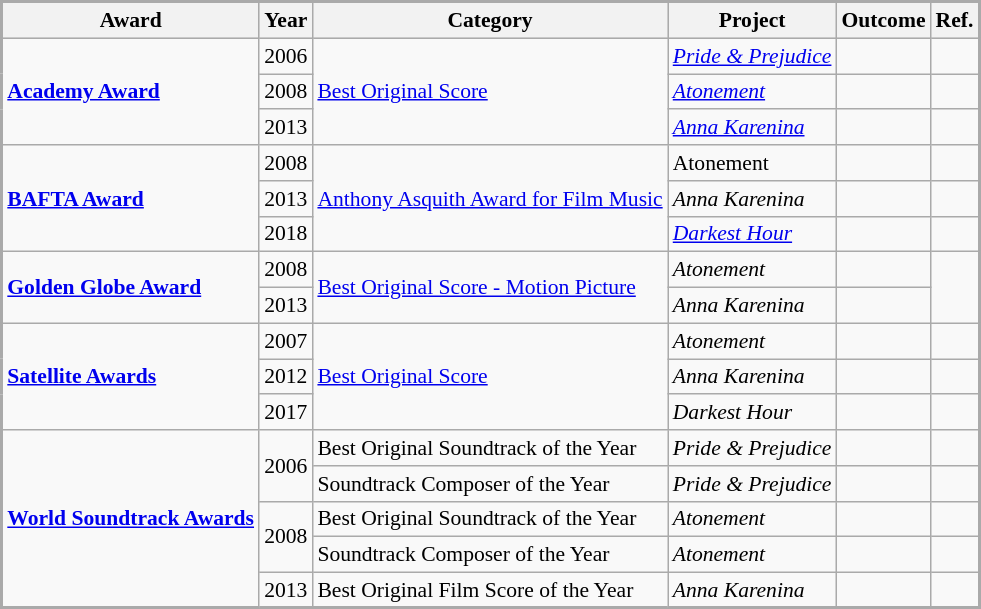<table class="wikitable" style="border:2px #aaa solid; font-size:90%;">
<tr style="background:#ccc; text-align:center;">
<th>Award</th>
<th>Year</th>
<th>Category</th>
<th>Project</th>
<th>Outcome</th>
<th>Ref.</th>
</tr>
<tr>
<td rowspan="3"><strong><a href='#'>Academy Award</a></strong></td>
<td>2006</td>
<td rowspan="3"><a href='#'>Best Original Score</a></td>
<td><em><a href='#'>Pride & Prejudice</a></em></td>
<td></td>
<td></td>
</tr>
<tr>
<td>2008</td>
<td><em><a href='#'>Atonement</a></em></td>
<td></td>
<td></td>
</tr>
<tr>
<td>2013</td>
<td><em><a href='#'>Anna Karenina</a></em></td>
<td></td>
<td></td>
</tr>
<tr>
<td rowspan="3"><strong><a href='#'>BAFTA Award</a></strong></td>
<td>2008</td>
<td rowspan="3"><a href='#'>Anthony Asquith Award for Film Music</a></td>
<td>Atonement</td>
<td></td>
<td></td>
</tr>
<tr>
<td>2013</td>
<td><em>Anna Karenina</em></td>
<td></td>
<td></td>
</tr>
<tr>
<td>2018</td>
<td><em><a href='#'>Darkest Hour</a></em></td>
<td></td>
<td></td>
</tr>
<tr>
<td rowspan="2"><strong><a href='#'>Golden Globe Award</a></strong></td>
<td>2008</td>
<td rowspan="2"><a href='#'>Best Original Score - Motion Picture</a></td>
<td><em>Atonement</em></td>
<td></td>
<td rowspan="2"></td>
</tr>
<tr>
<td>2013</td>
<td><em>Anna Karenina</em></td>
<td></td>
</tr>
<tr>
<td rowspan="3"><strong><a href='#'>Satellite Awards</a></strong></td>
<td>2007</td>
<td rowspan="3"><a href='#'>Best Original Score</a></td>
<td><em>Atonement</em></td>
<td></td>
<td></td>
</tr>
<tr>
<td>2012</td>
<td><em>Anna Karenina</em></td>
<td></td>
<td></td>
</tr>
<tr>
<td>2017</td>
<td><em>Darkest Hour</em></td>
<td></td>
<td></td>
</tr>
<tr>
<td rowspan="5"><strong><a href='#'>World Soundtrack Awards</a></strong></td>
<td rowspan="2">2006</td>
<td>Best Original Soundtrack of the Year</td>
<td><em>Pride & Prejudice</em></td>
<td></td>
<td></td>
</tr>
<tr>
<td>Soundtrack Composer of the Year</td>
<td><em>Pride & Prejudice</em></td>
<td></td>
<td></td>
</tr>
<tr>
<td rowspan="2">2008</td>
<td>Best Original Soundtrack of the Year</td>
<td><em>Atonement</em></td>
<td></td>
<td></td>
</tr>
<tr>
<td>Soundtrack Composer of the Year</td>
<td><em>Atonement</em></td>
<td></td>
<td></td>
</tr>
<tr>
<td>2013</td>
<td>Best Original Film Score of the Year</td>
<td><em>Anna Karenina</em></td>
<td></td>
<td></td>
</tr>
<tr>
</tr>
</table>
